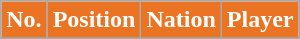<table class="wikitable sortable">
<tr>
<th style="background:#EA7423; color:#fff;" scope="col">No.</th>
<th style="background:#EA7423; color:#fff;" scope="col">Position</th>
<th style="background:#EA7423; color:#fff;" scope="col">Nation</th>
<th style="background:#EA7423; color:#fff;" scope="col">Player</th>
</tr>
<tr>
</tr>
</table>
